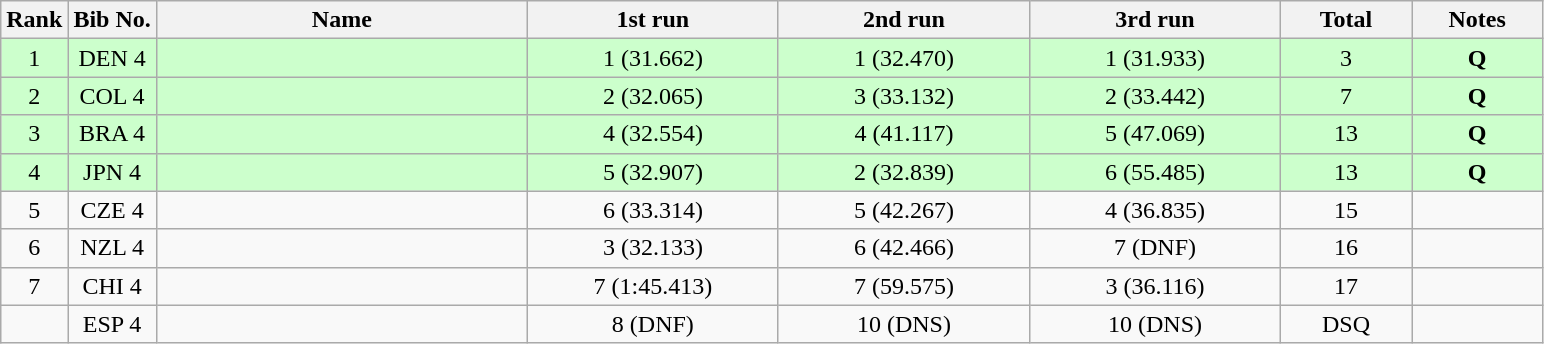<table class="wikitable" style="text-align:center;">
<tr>
<th>Rank</th>
<th>Bib No.</th>
<th style="width:15em">Name</th>
<th style="width:10em">1st run</th>
<th style="width:10em">2nd run</th>
<th style="width:10em">3rd run</th>
<th style="width:5em">Total</th>
<th style="width:5em">Notes</th>
</tr>
<tr bgcolor=ccffcc>
<td>1</td>
<td>DEN 4</td>
<td align=left></td>
<td>1 (31.662)</td>
<td>1 (32.470)</td>
<td>1 (31.933)</td>
<td>3</td>
<td><strong>Q</strong></td>
</tr>
<tr bgcolor=ccffcc>
<td>2</td>
<td>COL 4</td>
<td align=left></td>
<td>2 (32.065)</td>
<td>3 (33.132)</td>
<td>2 (33.442)</td>
<td>7</td>
<td><strong>Q</strong></td>
</tr>
<tr bgcolor=ccffcc>
<td>3</td>
<td>BRA 4</td>
<td align=left></td>
<td>4 (32.554)</td>
<td>4 (41.117)</td>
<td>5 (47.069)</td>
<td>13</td>
<td><strong>Q</strong></td>
</tr>
<tr bgcolor=ccffcc>
<td>4</td>
<td>JPN 4</td>
<td align=left></td>
<td>5 (32.907)</td>
<td>2 (32.839)</td>
<td>6 (55.485)</td>
<td>13</td>
<td><strong>Q</strong></td>
</tr>
<tr>
<td>5</td>
<td>CZE 4</td>
<td align=left></td>
<td>6 (33.314)</td>
<td>5 (42.267)</td>
<td>4 (36.835)</td>
<td>15</td>
<td></td>
</tr>
<tr>
<td>6</td>
<td>NZL 4</td>
<td align=left></td>
<td>3 (32.133)</td>
<td>6 (42.466)</td>
<td>7 (DNF)</td>
<td>16</td>
<td></td>
</tr>
<tr>
<td>7</td>
<td>CHI 4</td>
<td align=left></td>
<td>7 (1:45.413)</td>
<td>7 (59.575)</td>
<td>3 (36.116)</td>
<td>17</td>
<td></td>
</tr>
<tr>
<td></td>
<td>ESP 4</td>
<td align=left></td>
<td>8 (DNF)</td>
<td>10 (DNS)</td>
<td>10 (DNS)</td>
<td>DSQ</td>
<td></td>
</tr>
</table>
